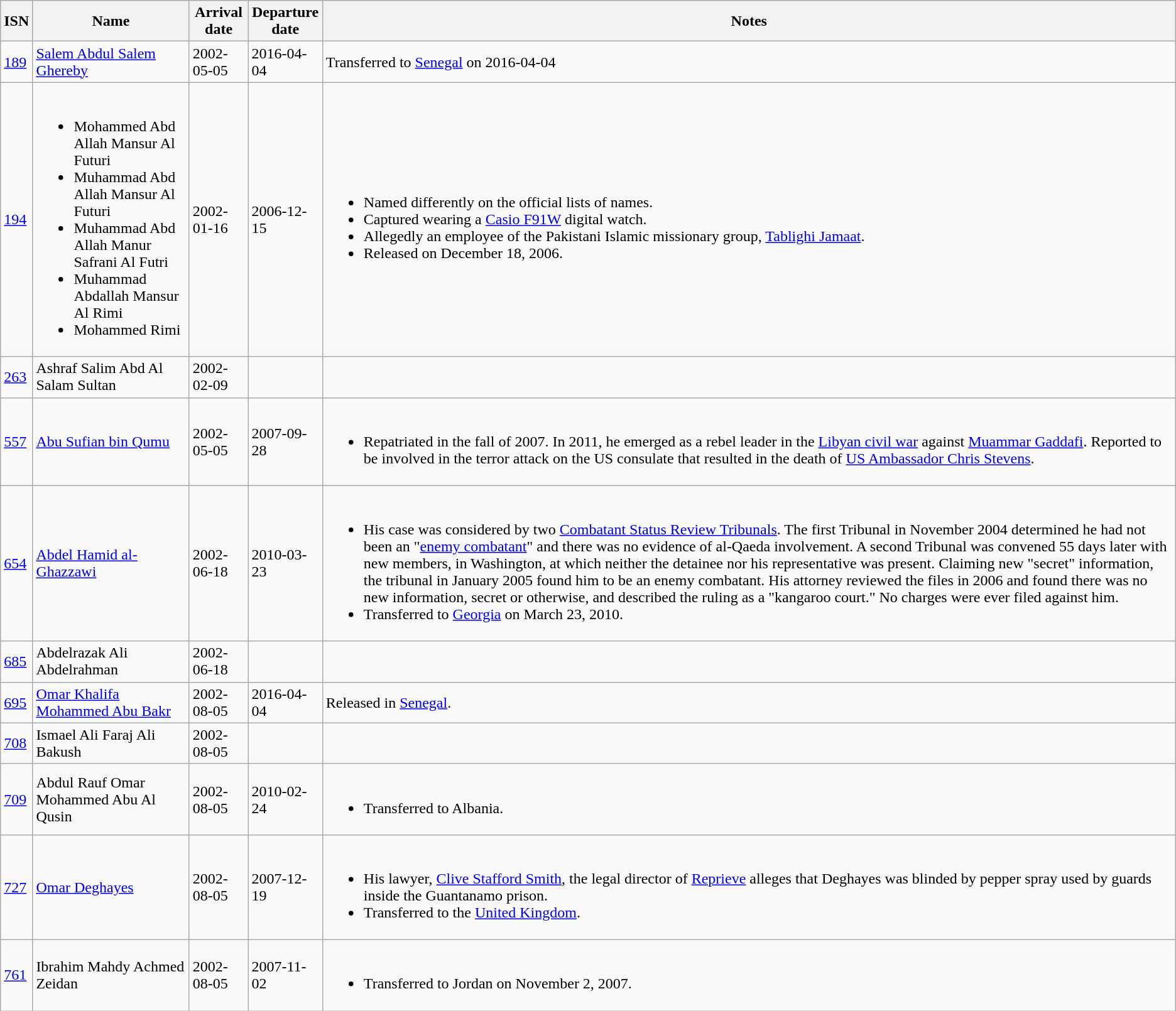<table class="wikitable sortable">
<tr>
<th>ISN</th>
<th>Name</th>
<th>Arrival<br>date</th>
<th>Departure<br>date</th>
<th>Notes</th>
</tr>
<tr>
<td><a href='#'>189</a></td>
<td><a href='#'>Salem Abdul Salem Ghereby</a></td>
<td>2002-05-05</td>
<td>2016-04-04</td>
<td>Transferred to <a href='#'>Senegal</a> on 2016-04-04</td>
</tr>
<tr>
<td><a href='#'>194</a></td>
<td><br><ul><li>Mohammed Abd Allah Mansur Al Futuri</li><li>Muhammad Abd Allah Mansur Al Futuri</li><li>Muhammad Abd Allah Manur Safrani Al Futri</li><li>Muhammad Abdallah Mansur Al Rimi</li><li>Mohammed Rimi</li></ul></td>
<td>2002-01-16</td>
<td>2006-12-15</td>
<td><br><ul><li>Named differently on the official lists of names.</li><li>Captured wearing a <a href='#'>Casio F91W</a> digital watch.</li><li>Allegedly an employee of the Pakistani Islamic missionary group, <a href='#'>Tablighi Jamaat</a>.</li><li>Released on December 18, 2006.</li></ul></td>
</tr>
<tr>
<td><a href='#'>263</a></td>
<td>Ashraf Salim Abd Al Salam Sultan</td>
<td>2002-02-09</td>
<td></td>
<td></td>
</tr>
<tr>
<td><a href='#'>557</a></td>
<td><a href='#'>Abu Sufian bin Qumu</a></td>
<td>2002-05-05</td>
<td>2007-09-28</td>
<td><br><ul><li>Repatriated in the fall of 2007. In 2011, he emerged as a rebel leader in the <a href='#'>Libyan civil war</a> against <a href='#'>Muammar Gaddafi</a>. Reported to be involved in the terror attack on the US consulate that resulted in the death of <a href='#'>US Ambassador Chris Stevens</a>.</li></ul></td>
</tr>
<tr>
<td><a href='#'>654</a></td>
<td><a href='#'>Abdel Hamid al-Ghazzawi</a></td>
<td>2002-06-18</td>
<td>2010-03-23</td>
<td><br><ul><li>His case was considered by two <a href='#'>Combatant Status Review Tribunals</a>. The first Tribunal in November 2004 determined he had not been an "<a href='#'>enemy combatant</a>" and there was no evidence of al-Qaeda involvement. A second Tribunal was convened 55 days later with new members, in Washington, at which neither the detainee nor his representative was present. Claiming new "secret" information, the tribunal in January 2005 found him to be an enemy combatant. His attorney reviewed the files in 2006 and found there was no new information, secret or otherwise, and described the ruling as a "kangaroo court." No charges were ever filed against him.</li><li>Transferred to <a href='#'>Georgia</a> on March 23, 2010.</li></ul></td>
</tr>
<tr>
<td><a href='#'>685</a></td>
<td>Abdelrazak Ali Abdelrahman</td>
<td>2002-06-18</td>
<td></td>
<td></td>
</tr>
<tr>
<td><a href='#'>695</a></td>
<td><a href='#'>Omar Khalifa Mohammed Abu Bakr</a></td>
<td>2002-08-05</td>
<td>2016-04-04</td>
<td>Released in <a href='#'>Senegal</a>.</td>
</tr>
<tr>
<td><a href='#'>708</a></td>
<td>Ismael Ali Faraj Ali Bakush</td>
<td>2002-08-05</td>
<td></td>
<td></td>
</tr>
<tr>
<td><a href='#'>709</a></td>
<td>Abdul Rauf Omar Mohammed Abu Al Qusin</td>
<td>2002-08-05</td>
<td>2010-02-24</td>
<td><br><ul><li>Transferred to Albania.</li></ul></td>
</tr>
<tr>
<td><a href='#'>727</a></td>
<td><a href='#'>Omar Deghayes</a></td>
<td>2002-08-05</td>
<td>2007-12-19</td>
<td><br><ul><li>His lawyer, <a href='#'>Clive Stafford Smith</a>, the legal director of <a href='#'>Reprieve</a> alleges that Deghayes was blinded by pepper spray used by guards inside the Guantanamo prison.</li><li>Transferred to the <a href='#'>United Kingdom</a>.</li></ul></td>
</tr>
<tr>
<td><a href='#'>761</a></td>
<td>Ibrahim Mahdy Achmed Zeidan</td>
<td>2002-08-05</td>
<td>2007-11-02</td>
<td><br><ul><li>Transferred to Jordan on November 2, 2007.</li></ul></td>
</tr>
</table>
